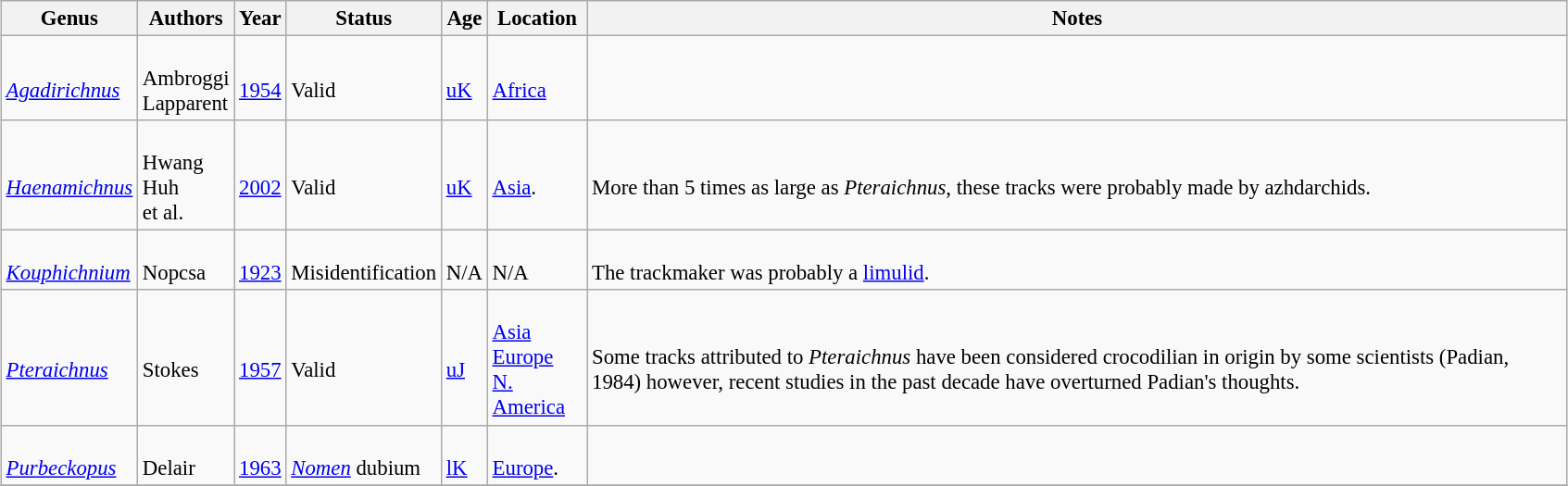<table border="0" style="background:transparent;" style="width: 100%">
<tr>
<th width="90%"></th>
<th width="5%"></th>
<th width="5%"></th>
</tr>
<tr>
<td style="border:0px" valign="top"><br><table class="wikitable sortable" style="width: 100%; font-size: 95%">
<tr>
<th>Genus</th>
<th>Authors</th>
<th>Year</th>
<th>Status</th>
<th>Age</th>
<th>Location</th>
<th class="unsortable">Notes</th>
</tr>
<tr>
<td><br><em><a href='#'>Agadirichnus</a></em></td>
<td><br>Ambroggi<br>
Lapparent</td>
<td><br><a href='#'>1954</a></td>
<td><br>Valid</td>
<td><br><a href='#'>uK</a></td>
<td><br><a href='#'>Africa</a></td>
<td></td>
</tr>
<tr>
<td><br><em><a href='#'>Haenamichnus</a></em></td>
<td><br>Hwang<br>
Huh<br>
et al.</td>
<td><br><a href='#'>2002</a></td>
<td><br>Valid</td>
<td><br><a href='#'>uK</a></td>
<td><br><a href='#'>Asia</a>.</td>
<td><br>More than 5 times as large as <em>Pteraichnus</em>, these tracks were probably made by azhdarchids.</td>
</tr>
<tr>
<td><br><em><a href='#'>Kouphichnium</a></em></td>
<td><br>Nopcsa</td>
<td><br><a href='#'>1923</a></td>
<td><br>Misidentification</td>
<td><br>N/A</td>
<td><br>N/A</td>
<td><br>The trackmaker was probably a <a href='#'>limulid</a>.</td>
</tr>
<tr>
<td><br><em><a href='#'>Pteraichnus</a></em></td>
<td><br>Stokes</td>
<td><br><a href='#'>1957</a></td>
<td><br>Valid</td>
<td><br><a href='#'>uJ</a></td>
<td><br><a href='#'>Asia</a><br>
<a href='#'>Europe</a><br>
<a href='#'>N. America</a></td>
<td><br>Some tracks attributed to <em>Pteraichnus</em> have been considered crocodilian in origin by some scientists (Padian, 1984) however, recent studies in the past decade have overturned Padian's thoughts.</td>
</tr>
<tr>
<td><br><em><a href='#'>Purbeckopus</a></em></td>
<td><br>Delair</td>
<td><br><a href='#'>1963</a></td>
<td><br><em><a href='#'>Nomen</a></em> dubium</td>
<td><br><a href='#'>lK</a></td>
<td><br><a href='#'>Europe</a>.</td>
<td></td>
</tr>
<tr>
</tr>
</table>
</td>
<td style="border:0px" valign="top"></td>
<td style="border:0px" valign="top"><br></td>
</tr>
<tr>
</tr>
</table>
